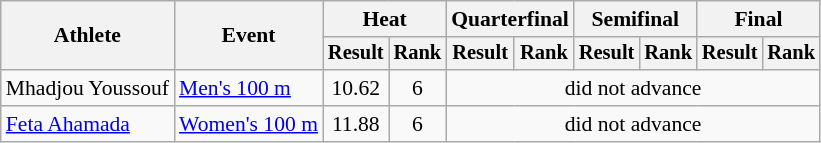<table class=wikitable style=font-size:90%>
<tr>
<th rowspan=2>Athlete</th>
<th rowspan=2>Event</th>
<th colspan=2>Heat</th>
<th colspan=2>Quarterfinal</th>
<th colspan=2>Semifinal</th>
<th colspan=2>Final</th>
</tr>
<tr style=font-size:95%>
<th>Result</th>
<th>Rank</th>
<th>Result</th>
<th>Rank</th>
<th>Result</th>
<th>Rank</th>
<th>Result</th>
<th>Rank</th>
</tr>
<tr align=center>
<td align=left>Mhadjou Youssouf</td>
<td align=left><a href='#'>Men's 100 m</a></td>
<td>10.62</td>
<td>6</td>
<td colspan=6>did not advance</td>
</tr>
<tr align=center>
<td align=left><a href='#'>Feta Ahamada</a></td>
<td align=left><a href='#'>Women's 100 m</a></td>
<td>11.88</td>
<td>6</td>
<td colspan=6>did not advance</td>
</tr>
</table>
